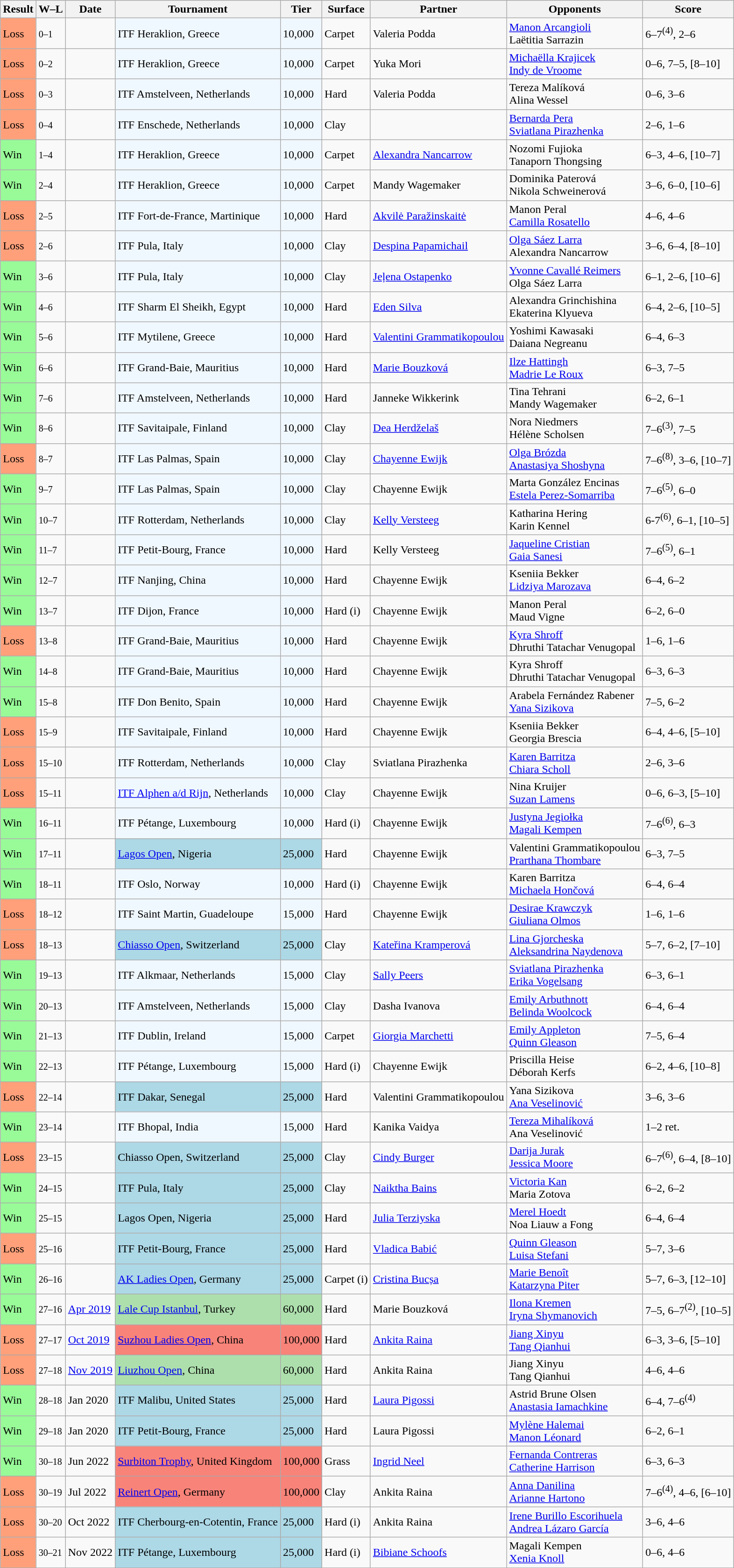<table class="sortable wikitable nowrap">
<tr>
<th>Result</th>
<th class="unsortable">W–L</th>
<th>Date</th>
<th>Tournament</th>
<th>Tier</th>
<th>Surface</th>
<th>Partner</th>
<th>Opponents</th>
<th class="unsortable">Score</th>
</tr>
<tr>
<td style="background:#ffa07a;">Loss</td>
<td><small>0–1</small></td>
<td></td>
<td style="background:#f0f8ff;">ITF Heraklion, Greece</td>
<td style="background:#f0f8ff;">10,000</td>
<td>Carpet</td>
<td> Valeria Podda</td>
<td> <a href='#'>Manon Arcangioli</a> <br>  Laëtitia Sarrazin</td>
<td>6–7<sup>(4)</sup>, 2–6</td>
</tr>
<tr>
<td style="background:#ffa07a;">Loss</td>
<td><small>0–2</small></td>
<td></td>
<td style="background:#f0f8ff;">ITF Heraklion, Greece</td>
<td style="background:#f0f8ff;">10,000</td>
<td>Carpet</td>
<td> Yuka Mori</td>
<td> <a href='#'>Michaëlla Krajicek</a> <br>  <a href='#'>Indy de Vroome</a></td>
<td>0–6, 7–5, [8–10]</td>
</tr>
<tr>
<td style="background:#ffa07a;">Loss</td>
<td><small>0–3</small></td>
<td></td>
<td style="background:#f0f8ff;">ITF Amstelveen, Netherlands</td>
<td style="background:#f0f8ff;">10,000</td>
<td>Hard</td>
<td> Valeria Podda</td>
<td> Tereza Malíková <br>  Alina Wessel</td>
<td>0–6, 3–6</td>
</tr>
<tr>
<td style="background:#ffa07a;">Loss</td>
<td><small>0–4</small></td>
<td></td>
<td style="background:#f0f8ff;">ITF Enschede, Netherlands</td>
<td style="background:#f0f8ff;">10,000</td>
<td>Clay</td>
<td> </td>
<td> <a href='#'>Bernarda Pera</a> <br>  <a href='#'>Sviatlana Pirazhenka</a></td>
<td>2–6, 1–6</td>
</tr>
<tr>
<td style="background:#98fb98;">Win</td>
<td><small>1–4</small></td>
<td></td>
<td style="background:#f0f8ff;">ITF Heraklion, Greece</td>
<td style="background:#f0f8ff;">10,000</td>
<td>Carpet</td>
<td> <a href='#'>Alexandra Nancarrow</a></td>
<td> Nozomi Fujioka <br>  Tanaporn Thongsing</td>
<td>6–3, 4–6, [10–7]</td>
</tr>
<tr>
<td style="background:#98fb98;">Win</td>
<td><small>2–4</small></td>
<td></td>
<td style="background:#f0f8ff;">ITF Heraklion, Greece</td>
<td style="background:#f0f8ff;">10,000</td>
<td>Carpet</td>
<td> Mandy Wagemaker</td>
<td> Dominika Paterová <br>  Nikola Schweinerová</td>
<td>3–6, 6–0, [10–6]</td>
</tr>
<tr>
<td style="background:#ffa07a;">Loss</td>
<td><small>2–5</small></td>
<td></td>
<td style="background:#f0f8ff;">ITF Fort-de-France, Martinique</td>
<td style="background:#f0f8ff;">10,000</td>
<td>Hard</td>
<td> <a href='#'>Akvilė Paražinskaitė</a></td>
<td> Manon Peral <br>  <a href='#'>Camilla Rosatello</a></td>
<td>4–6, 4–6</td>
</tr>
<tr>
<td style="background:#ffa07a;">Loss</td>
<td><small>2–6</small></td>
<td></td>
<td style="background:#f0f8ff;">ITF Pula, Italy</td>
<td style="background:#f0f8ff;">10,000</td>
<td>Clay</td>
<td> <a href='#'>Despina Papamichail</a></td>
<td> <a href='#'>Olga Sáez Larra</a> <br>  Alexandra Nancarrow</td>
<td>3–6, 6–4, [8–10]</td>
</tr>
<tr>
<td style="background:#98fb98;">Win</td>
<td><small>3–6</small></td>
<td></td>
<td style="background:#f0f8ff;">ITF Pula, Italy</td>
<td style="background:#f0f8ff;">10,000</td>
<td>Clay</td>
<td> <a href='#'>Jeļena Ostapenko</a></td>
<td> <a href='#'>Yvonne Cavallé Reimers</a> <br>  Olga Sáez Larra</td>
<td>6–1, 2–6, [10–6]</td>
</tr>
<tr>
<td style="background:#98fb98;">Win</td>
<td><small>4–6</small></td>
<td></td>
<td style="background:#f0f8ff;">ITF Sharm El Sheikh, Egypt</td>
<td style="background:#f0f8ff;">10,000</td>
<td>Hard</td>
<td> <a href='#'>Eden Silva</a></td>
<td> Alexandra Grinchishina <br>  Ekaterina Klyueva</td>
<td>6–4, 2–6, [10–5]</td>
</tr>
<tr>
<td style="background:#98fb98;">Win</td>
<td><small>5–6</small></td>
<td></td>
<td style="background:#f0f8ff;">ITF Mytilene, Greece</td>
<td style="background:#f0f8ff;">10,000</td>
<td>Hard</td>
<td> <a href='#'>Valentini Grammatikopoulou</a></td>
<td> Yoshimi Kawasaki <br>  Daiana Negreanu</td>
<td>6–4, 6–3</td>
</tr>
<tr>
<td style="background:#98fb98;">Win</td>
<td><small>6–6</small></td>
<td></td>
<td style="background:#f0f8ff;">ITF Grand-Baie, Mauritius</td>
<td style="background:#f0f8ff;">10,000</td>
<td>Hard</td>
<td> <a href='#'>Marie Bouzková</a></td>
<td> <a href='#'>Ilze Hattingh</a> <br>  <a href='#'>Madrie Le Roux</a></td>
<td>6–3, 7–5</td>
</tr>
<tr>
<td style="background:#98fb98;">Win</td>
<td><small>7–6</small></td>
<td></td>
<td style="background:#f0f8ff;">ITF Amstelveen, Netherlands</td>
<td style="background:#f0f8ff;">10,000</td>
<td>Hard</td>
<td> Janneke Wikkerink</td>
<td> Tina Tehrani <br>  Mandy Wagemaker</td>
<td>6–2, 6–1</td>
</tr>
<tr>
<td style="background:#98fb98;">Win</td>
<td><small>8–6</small></td>
<td></td>
<td style="background:#f0f8ff;">ITF Savitaipale, Finland</td>
<td style="background:#f0f8ff;">10,000</td>
<td>Clay</td>
<td> <a href='#'>Dea Herdželaš</a></td>
<td> Nora Niedmers <br>  Hélène Scholsen</td>
<td>7–6<sup>(3)</sup>, 7–5</td>
</tr>
<tr>
<td style="background:#ffa07a;">Loss</td>
<td><small>8–7</small></td>
<td></td>
<td style="background:#f0f8ff;">ITF Las Palmas, Spain</td>
<td style="background:#f0f8ff;">10,000</td>
<td>Clay</td>
<td> <a href='#'>Chayenne Ewijk</a></td>
<td> <a href='#'>Olga Brózda</a> <br>  <a href='#'>Anastasiya Shoshyna</a></td>
<td>7–6<sup>(8)</sup>, 3–6, [10–7]</td>
</tr>
<tr>
<td bgcolor=98FB98>Win</td>
<td><small>9–7</small></td>
<td></td>
<td style="background:#f0f8ff;">ITF Las Palmas, Spain</td>
<td style="background:#f0f8ff;">10,000</td>
<td>Clay</td>
<td> Chayenne Ewijk</td>
<td> Marta González Encinas <br>  <a href='#'>Estela Perez-Somarriba</a></td>
<td>7–6<sup>(5)</sup>, 6–0</td>
</tr>
<tr>
<td style="background:#98fb98;">Win</td>
<td><small>10–7</small></td>
<td></td>
<td style="background:#f0f8ff;">ITF Rotterdam, Netherlands</td>
<td style="background:#f0f8ff;">10,000</td>
<td>Clay</td>
<td> <a href='#'>Kelly Versteeg</a></td>
<td> Katharina Hering <br>  Karin Kennel</td>
<td>6-7<sup>(6)</sup>, 6–1, [10–5]</td>
</tr>
<tr>
<td style="background:#98fb98;">Win</td>
<td><small>11–7</small></td>
<td></td>
<td style="background:#f0f8ff;">ITF Petit-Bourg, France</td>
<td style="background:#f0f8ff;">10,000</td>
<td>Hard</td>
<td> Kelly Versteeg</td>
<td> <a href='#'>Jaqueline Cristian</a> <br>  <a href='#'>Gaia Sanesi</a></td>
<td>7–6<sup>(5)</sup>, 6–1</td>
</tr>
<tr>
<td style="background:#98fb98;">Win</td>
<td><small>12–7</small></td>
<td></td>
<td style="background:#f0f8ff;">ITF Nanjing, China</td>
<td style="background:#f0f8ff;">10,000</td>
<td>Hard</td>
<td> Chayenne Ewijk</td>
<td> Kseniia Bekker <br>  <a href='#'>Lidziya Marozava</a></td>
<td>6–4, 6–2</td>
</tr>
<tr>
<td style="background:#98fb98;">Win</td>
<td><small>13–7</small></td>
<td></td>
<td style="background:#f0f8ff;">ITF Dijon, France</td>
<td style="background:#f0f8ff;">10,000</td>
<td>Hard (i)</td>
<td> Chayenne Ewijk</td>
<td> Manon Peral <br>  Maud Vigne</td>
<td>6–2, 6–0</td>
</tr>
<tr>
<td style="background:#ffa07a;">Loss</td>
<td><small>13–8</small></td>
<td></td>
<td style="background:#f0f8ff;">ITF Grand-Baie, Mauritius</td>
<td style="background:#f0f8ff;">10,000</td>
<td>Hard</td>
<td> Chayenne Ewijk</td>
<td> <a href='#'>Kyra Shroff</a> <br>  Dhruthi Tatachar Venugopal</td>
<td>1–6, 1–6</td>
</tr>
<tr>
<td style="background:#98fb98;">Win</td>
<td><small>14–8</small></td>
<td></td>
<td style="background:#f0f8ff;">ITF Grand-Baie, Mauritius</td>
<td style="background:#f0f8ff;">10,000</td>
<td>Hard</td>
<td> Chayenne Ewijk</td>
<td> Kyra Shroff <br>  Dhruthi Tatachar Venugopal</td>
<td>6–3, 6–3</td>
</tr>
<tr>
<td style="background:#98fb98;">Win</td>
<td><small>15–8</small></td>
<td></td>
<td style="background:#f0f8ff;">ITF Don Benito, Spain</td>
<td style="background:#f0f8ff;">10,000</td>
<td>Hard</td>
<td> Chayenne Ewijk</td>
<td> Arabela Fernández Rabener <br>  <a href='#'>Yana Sizikova</a></td>
<td>7–5, 6–2</td>
</tr>
<tr>
<td style="background:#ffa07a;">Loss</td>
<td><small>15–9</small></td>
<td></td>
<td style="background:#f0f8ff;">ITF Savitaipale, Finland</td>
<td style="background:#f0f8ff;">10,000</td>
<td>Hard</td>
<td> Chayenne Ewijk</td>
<td> Kseniia Bekker <br>  Georgia Brescia</td>
<td>6–4, 4–6, [5–10]</td>
</tr>
<tr>
<td style="background:#ffa07a;">Loss</td>
<td><small>15–10</small></td>
<td></td>
<td style="background:#f0f8ff;">ITF Rotterdam, Netherlands</td>
<td style="background:#f0f8ff;">10,000</td>
<td>Clay</td>
<td> Sviatlana Pirazhenka</td>
<td> <a href='#'>Karen Barritza</a> <br>  <a href='#'>Chiara Scholl</a></td>
<td>2–6, 3–6</td>
</tr>
<tr>
<td style="background:#ffa07a;">Loss</td>
<td><small>15–11</small></td>
<td></td>
<td style="background:#f0f8ff;"><a href='#'>ITF Alphen a/d Rijn</a>, Netherlands</td>
<td style="background:#f0f8ff;">10,000</td>
<td>Clay</td>
<td> Chayenne Ewijk</td>
<td> Nina Kruijer <br>  <a href='#'>Suzan Lamens</a></td>
<td>0–6, 6–3, [5–10]</td>
</tr>
<tr>
<td style="background:#98fb98;">Win</td>
<td><small>16–11</small></td>
<td></td>
<td style="background:#f0f8ff;">ITF Pétange, Luxembourg</td>
<td style="background:#f0f8ff;">10,000</td>
<td>Hard (i)</td>
<td> Chayenne Ewijk</td>
<td> <a href='#'>Justyna Jegiołka</a> <br>  <a href='#'>Magali Kempen</a></td>
<td>7–6<sup>(6)</sup>, 6–3</td>
</tr>
<tr>
<td style="background:#98fb98;">Win</td>
<td><small>17–11</small></td>
<td></td>
<td style="background:lightblue;"><a href='#'>Lagos Open</a>, Nigeria</td>
<td style="background:lightblue;">25,000</td>
<td>Hard</td>
<td> Chayenne Ewijk</td>
<td> Valentini Grammatikopoulou <br>  <a href='#'>Prarthana Thombare</a></td>
<td>6–3, 7–5</td>
</tr>
<tr>
<td style="background:#98fb98;">Win</td>
<td><small>18–11</small></td>
<td></td>
<td style="background:#f0f8ff;">ITF Oslo, Norway</td>
<td style="background:#f0f8ff;">10,000</td>
<td>Hard (i)</td>
<td> Chayenne Ewijk</td>
<td> Karen Barritza <br>  <a href='#'>Michaela Hončová</a></td>
<td>6–4, 6–4</td>
</tr>
<tr>
<td style="background:#ffa07a;">Loss</td>
<td><small>18–12</small></td>
<td></td>
<td style="background:#f0f8ff;">ITF Saint Martin, Guadeloupe</td>
<td style="background:#f0f8ff;">15,000</td>
<td>Hard</td>
<td> Chayenne Ewijk</td>
<td> <a href='#'>Desirae Krawczyk</a> <br>  <a href='#'>Giuliana Olmos</a></td>
<td>1–6, 1–6</td>
</tr>
<tr>
<td style="background:#ffa07a;">Loss</td>
<td><small>18–13</small></td>
<td></td>
<td style="background:lightblue;"><a href='#'>Chiasso Open</a>, Switzerland</td>
<td style="background:lightblue;">25,000</td>
<td>Clay</td>
<td> <a href='#'>Kateřina Kramperová</a></td>
<td> <a href='#'>Lina Gjorcheska</a> <br>  <a href='#'>Aleksandrina Naydenova</a></td>
<td>5–7, 6–2, [7–10]</td>
</tr>
<tr>
<td style="background:#98fb98;">Win</td>
<td><small>19–13</small></td>
<td></td>
<td style="background:#f0f8ff;">ITF Alkmaar, Netherlands</td>
<td style="background:#f0f8ff;">15,000</td>
<td>Clay</td>
<td> <a href='#'>Sally Peers</a></td>
<td> <a href='#'>Sviatlana Pirazhenka</a> <br>  <a href='#'>Erika Vogelsang</a></td>
<td>6–3, 6–1</td>
</tr>
<tr>
<td style="background:#98fb98;">Win</td>
<td><small>20–13</small></td>
<td></td>
<td style="background:#f0f8ff;">ITF Amstelveen, Netherlands</td>
<td style="background:#f0f8ff;">15,000</td>
<td>Clay</td>
<td> Dasha Ivanova</td>
<td> <a href='#'>Emily Arbuthnott</a> <br>  <a href='#'>Belinda Woolcock</a></td>
<td>6–4, 6–4</td>
</tr>
<tr>
<td style="background:#98fb98;">Win</td>
<td><small>21–13</small></td>
<td></td>
<td style="background:#f0f8ff;">ITF Dublin, Ireland</td>
<td style="background:#f0f8ff;">15,000</td>
<td>Carpet</td>
<td> <a href='#'>Giorgia Marchetti</a></td>
<td> <a href='#'>Emily Appleton</a> <br>  <a href='#'>Quinn Gleason</a></td>
<td>7–5, 6–4</td>
</tr>
<tr>
<td style="background:#98fb98;">Win</td>
<td><small>22–13</small></td>
<td></td>
<td style="background:#f0f8ff;">ITF Pétange, Luxembourg</td>
<td style="background:#f0f8ff;">15,000</td>
<td>Hard (i)</td>
<td> Chayenne Ewijk</td>
<td> Priscilla Heise <br>  Déborah Kerfs</td>
<td>6–2, 4–6, [10–8]</td>
</tr>
<tr>
<td style="background:#ffa07a;">Loss</td>
<td><small>22–14</small></td>
<td></td>
<td style="background:lightblue;">ITF Dakar, Senegal</td>
<td style="background:lightblue;">25,000</td>
<td>Hard</td>
<td> Valentini Grammatikopoulou</td>
<td> Yana Sizikova <br>  <a href='#'>Ana Veselinović</a></td>
<td>3–6, 3–6</td>
</tr>
<tr>
<td style="background:#98fb98;">Win</td>
<td><small>23–14</small></td>
<td></td>
<td style="background:#f0f8ff;">ITF Bhopal, India</td>
<td style="background:#f0f8ff;">15,000</td>
<td>Hard</td>
<td> Kanika Vaidya</td>
<td> <a href='#'>Tereza Mihalíková</a> <br>  Ana Veselinović</td>
<td>1–2 ret.</td>
</tr>
<tr>
<td style="background:#ffa07a;">Loss</td>
<td><small>23–15</small></td>
<td></td>
<td style="background:lightblue;">Chiasso Open, Switzerland</td>
<td style="background:lightblue;">25,000</td>
<td>Clay</td>
<td> <a href='#'>Cindy Burger</a></td>
<td> <a href='#'>Darija Jurak</a> <br>  <a href='#'>Jessica Moore</a></td>
<td>6–7<sup>(6)</sup>, 6–4, [8–10]</td>
</tr>
<tr>
<td style="background:#98fb98;">Win</td>
<td><small>24–15</small></td>
<td></td>
<td style="background:lightblue;">ITF Pula, Italy</td>
<td style="background:lightblue;">25,000</td>
<td>Clay</td>
<td> <a href='#'>Naiktha Bains</a></td>
<td> <a href='#'>Victoria Kan</a> <br>  Maria Zotova</td>
<td>6–2, 6–2</td>
</tr>
<tr>
<td style="background:#98fb98;">Win</td>
<td><small>25–15</small></td>
<td></td>
<td style="background:lightblue;">Lagos Open, Nigeria</td>
<td style="background:lightblue;">25,000</td>
<td>Hard</td>
<td> <a href='#'>Julia Terziyska</a></td>
<td> <a href='#'>Merel Hoedt</a> <br>  Noa Liauw a Fong</td>
<td>6–4, 6–4</td>
</tr>
<tr>
<td style="background:#ffa07a;">Loss</td>
<td><small>25–16</small></td>
<td></td>
<td style="background:lightblue;">ITF Petit-Bourg, France</td>
<td style="background:lightblue;">25,000</td>
<td>Hard</td>
<td> <a href='#'>Vladica Babić</a></td>
<td> <a href='#'>Quinn Gleason</a> <br>  <a href='#'>Luisa Stefani</a></td>
<td>5–7, 3–6</td>
</tr>
<tr>
<td style="background:#98fb98;">Win</td>
<td><small>26–16</small></td>
<td></td>
<td style="background:lightblue;"><a href='#'>AK Ladies Open</a>, Germany</td>
<td style="background:lightblue;">25,000</td>
<td>Carpet (i)</td>
<td> <a href='#'>Cristina Bucșa</a></td>
<td> <a href='#'>Marie Benoît</a> <br>  <a href='#'>Katarzyna Piter</a></td>
<td>5–7, 6–3, [12–10]</td>
</tr>
<tr>
<td style="background:#98fb98;">Win</td>
<td><small>27–16</small></td>
<td><a href='#'>Apr 2019</a></td>
<td style="background:#addfad;"><a href='#'>Lale Cup Istanbul</a>, Turkey</td>
<td style="background:#addfad;">60,000</td>
<td>Hard</td>
<td> Marie Bouzková</td>
<td> <a href='#'>Ilona Kremen</a> <br>  <a href='#'>Iryna Shymanovich</a></td>
<td>7–5, 6–7<sup>(2)</sup>, [10–5]</td>
</tr>
<tr>
<td style="background:#ffa07a;">Loss</td>
<td><small>27–17</small></td>
<td><a href='#'>Oct 2019</a></td>
<td style="background:#f88379;"><a href='#'>Suzhou Ladies Open</a>, China</td>
<td style="background:#f88379;">100,000</td>
<td>Hard</td>
<td> <a href='#'>Ankita Raina</a></td>
<td> <a href='#'>Jiang Xinyu</a> <br>  <a href='#'>Tang Qianhui</a></td>
<td>6–3, 3–6, [5–10]</td>
</tr>
<tr>
<td style="background:#ffa07a;">Loss</td>
<td><small>27–18</small></td>
<td><a href='#'>Nov 2019</a></td>
<td style="background:#addfad;"><a href='#'>Liuzhou Open</a>, China</td>
<td style="background:#addfad;">60,000</td>
<td>Hard</td>
<td> Ankita Raina</td>
<td> Jiang Xinyu <br>  Tang Qianhui</td>
<td>4–6, 4–6</td>
</tr>
<tr>
<td style="background:#98FB98;">Win</td>
<td><small>28–18</small></td>
<td>Jan 2020</td>
<td style="background:lightblue;">ITF Malibu, United States</td>
<td style="background:lightblue;">25,000</td>
<td>Hard</td>
<td> <a href='#'>Laura Pigossi</a></td>
<td> Astrid Brune Olsen <br>  <a href='#'>Anastasia Iamachkine</a></td>
<td>6–4, 7–6<sup>(4)</sup></td>
</tr>
<tr>
<td style="background:#98FB98;">Win</td>
<td><small>29–18</small></td>
<td>Jan 2020</td>
<td style="background:lightblue;">ITF Petit-Bourg, France</td>
<td style="background:lightblue;">25,000</td>
<td>Hard</td>
<td> Laura Pigossi</td>
<td> <a href='#'>Mylène Halemai</a> <br>  <a href='#'>Manon Léonard</a></td>
<td>6–2, 6–1</td>
</tr>
<tr>
<td style="background:#98FB98;">Win</td>
<td><small>30–18</small></td>
<td>Jun 2022</td>
<td style="background:#f88379;"><a href='#'>Surbiton Trophy</a>, United Kingdom</td>
<td style="background:#f88379;">100,000</td>
<td>Grass</td>
<td> <a href='#'>Ingrid Neel</a></td>
<td> <a href='#'>Fernanda Contreras</a> <br>  <a href='#'>Catherine Harrison</a></td>
<td>6–3, 6–3</td>
</tr>
<tr>
<td style="background:#ffa07a;">Loss</td>
<td><small>30–19</small></td>
<td>Jul 2022</td>
<td style="background:#f88379;"><a href='#'>Reinert Open</a>, Germany</td>
<td style="background:#f88379;">100,000</td>
<td>Clay</td>
<td> Ankita Raina</td>
<td> <a href='#'>Anna Danilina</a> <br>  <a href='#'>Arianne Hartono</a></td>
<td>7–6<sup>(4)</sup>, 4–6, [6–10]</td>
</tr>
<tr>
<td style="background:#ffa07a;">Loss</td>
<td><small>30–20</small></td>
<td>Oct 2022</td>
<td style="background:lightblue;">ITF Cherbourg-en-Cotentin, France</td>
<td style="background:lightblue;">25,000</td>
<td>Hard (i)</td>
<td> Ankita Raina</td>
<td> <a href='#'>Irene Burillo Escorihuela</a> <br>  <a href='#'>Andrea Lázaro García</a></td>
<td>3–6, 4–6</td>
</tr>
<tr>
<td style="background:#ffa07a;">Loss</td>
<td><small>30–21</small></td>
<td>Nov 2022</td>
<td style="background:lightblue;">ITF Pétange, Luxembourg</td>
<td style="background:lightblue;">25,000</td>
<td>Hard (i)</td>
<td> <a href='#'>Bibiane Schoofs</a></td>
<td> Magali Kempen <br>  <a href='#'>Xenia Knoll</a></td>
<td>0–6, 4–6</td>
</tr>
</table>
